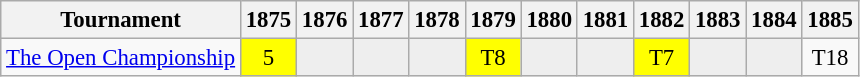<table class="wikitable" style="font-size:95%;text-align:center;">
<tr>
<th>Tournament</th>
<th>1875</th>
<th>1876</th>
<th>1877</th>
<th>1878</th>
<th>1879</th>
<th>1880</th>
<th>1881</th>
<th>1882</th>
<th>1883</th>
<th>1884</th>
<th>1885</th>
</tr>
<tr>
<td align=left><a href='#'>The Open Championship</a></td>
<td style="background:yellow;">5</td>
<td style="background:#eeeeee;"></td>
<td style="background:#eeeeee;"></td>
<td style="background:#eeeeee;"></td>
<td style="background:yellow;">T8</td>
<td style="background:#eeeeee;"></td>
<td style="background:#eeeeee;"></td>
<td style="background:yellow;">T7</td>
<td style="background:#eeeeee;"></td>
<td style="background:#eeeeee;"></td>
<td>T18</td>
</tr>
</table>
